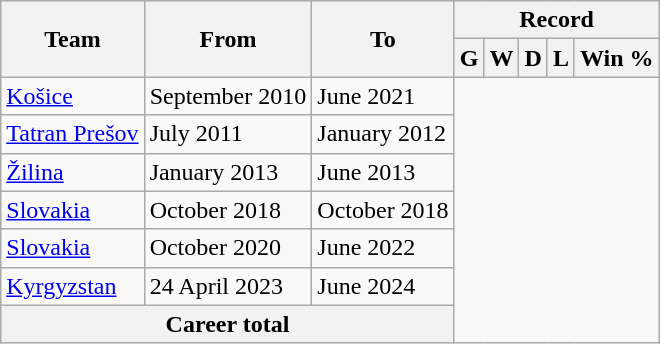<table class="wikitable" style="text-align: center">
<tr>
<th rowspan="2">Team</th>
<th rowspan="2">From</th>
<th rowspan="2">To</th>
<th colspan="5">Record</th>
</tr>
<tr>
<th>G</th>
<th>W</th>
<th>D</th>
<th>L</th>
<th>Win %</th>
</tr>
<tr>
<td align=left><a href='#'>Košice</a></td>
<td align=left>September 2010</td>
<td align=left>June 2021<br></td>
</tr>
<tr>
<td align=left><a href='#'>Tatran Prešov</a></td>
<td align=left>July 2011</td>
<td align=left>January 2012<br></td>
</tr>
<tr>
<td align=left><a href='#'>Žilina</a></td>
<td align=left>January 2013</td>
<td align=left>June 2013<br></td>
</tr>
<tr>
<td align=left><a href='#'>Slovakia</a></td>
<td align=left>October 2018</td>
<td align=left>October 2018<br></td>
</tr>
<tr>
<td align=left><a href='#'>Slovakia</a></td>
<td align=left>October 2020</td>
<td align=left>June 2022<br></td>
</tr>
<tr>
<td align=left><a href='#'>Kyrgyzstan</a></td>
<td align=left>24 April 2023</td>
<td align=left>June 2024<br></td>
</tr>
<tr>
<th colspan="3">Career total<br></th>
</tr>
</table>
